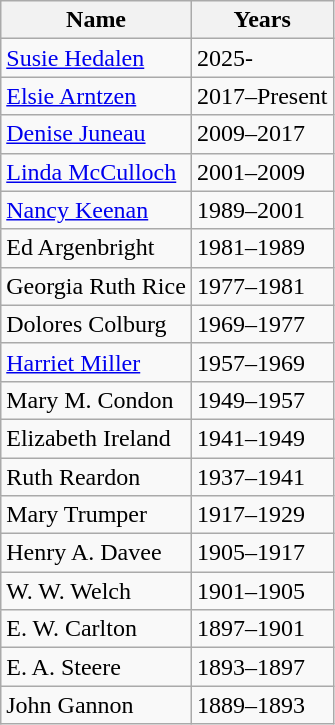<table class="wikitable">
<tr>
<th>Name</th>
<th>Years</th>
</tr>
<tr>
<td><a href='#'>Susie Hedalen</a></td>
<td>2025-</td>
</tr>
<tr>
<td><a href='#'>Elsie Arntzen</a></td>
<td>2017–Present</td>
</tr>
<tr>
<td><a href='#'>Denise Juneau</a></td>
<td>2009–2017</td>
</tr>
<tr>
<td><a href='#'>Linda McCulloch</a></td>
<td>2001–2009</td>
</tr>
<tr>
<td><a href='#'>Nancy Keenan</a></td>
<td>1989–2001</td>
</tr>
<tr>
<td>Ed Argenbright</td>
<td>1981–1989</td>
</tr>
<tr>
<td>Georgia Ruth Rice</td>
<td>1977–1981</td>
</tr>
<tr>
<td>Dolores Colburg</td>
<td>1969–1977</td>
</tr>
<tr>
<td><a href='#'>Harriet Miller</a></td>
<td>1957–1969</td>
</tr>
<tr>
<td>Mary M. Condon</td>
<td>1949–1957</td>
</tr>
<tr>
<td>Elizabeth Ireland</td>
<td>1941–1949</td>
</tr>
<tr>
<td>Ruth Reardon</td>
<td>1937–1941</td>
</tr>
<tr>
<td>Mary Trumper</td>
<td>1917–1929</td>
</tr>
<tr>
<td>Henry A. Davee</td>
<td>1905–1917</td>
</tr>
<tr>
<td>W. W. Welch</td>
<td>1901–1905</td>
</tr>
<tr>
<td>E. W. Carlton</td>
<td>1897–1901</td>
</tr>
<tr>
<td>E. A. Steere</td>
<td>1893–1897</td>
</tr>
<tr>
<td>John Gannon</td>
<td>1889–1893</td>
</tr>
</table>
